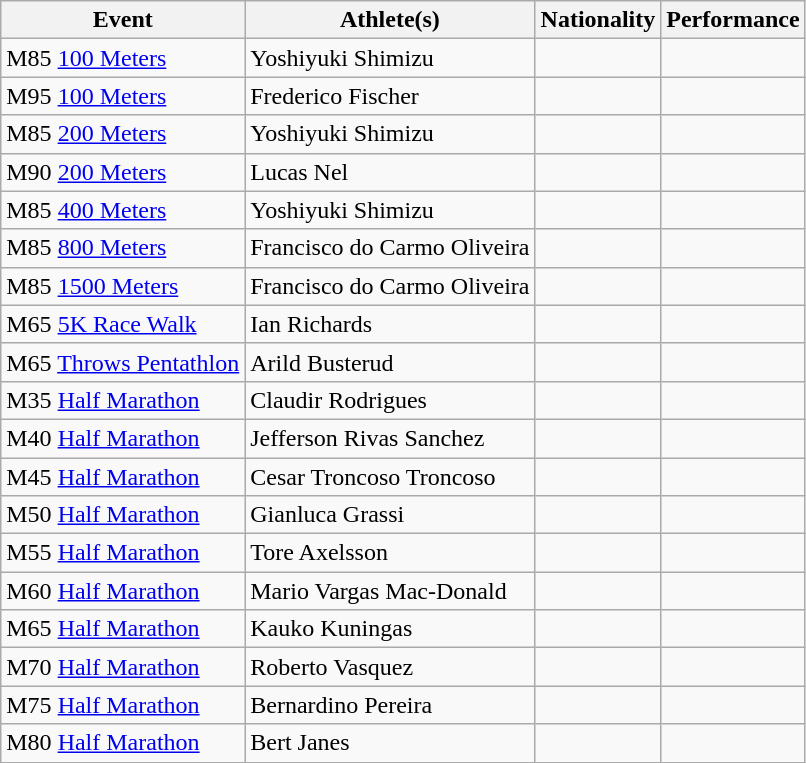<table class="wikitable">
<tr>
<th>Event</th>
<th>Athlete(s)</th>
<th>Nationality</th>
<th>Performance</th>
</tr>
<tr>
<td>M85 <a href='#'>100 Meters</a></td>
<td>Yoshiyuki Shimizu</td>
<td></td>
<td></td>
</tr>
<tr>
<td>M95 <a href='#'>100 Meters</a></td>
<td>Frederico Fischer</td>
<td></td>
<td></td>
</tr>
<tr>
<td>M85 <a href='#'>200 Meters</a></td>
<td>Yoshiyuki Shimizu</td>
<td></td>
<td></td>
</tr>
<tr>
<td>M90 <a href='#'>200 Meters</a></td>
<td>Lucas Nel</td>
<td></td>
<td></td>
</tr>
<tr>
<td>M85 <a href='#'>400 Meters</a></td>
<td>Yoshiyuki Shimizu</td>
<td></td>
<td></td>
</tr>
<tr>
<td>M85 <a href='#'>800 Meters</a></td>
<td>Francisco do Carmo Oliveira</td>
<td></td>
<td></td>
</tr>
<tr>
<td>M85 <a href='#'>1500 Meters</a></td>
<td>Francisco do Carmo Oliveira</td>
<td></td>
<td></td>
</tr>
<tr>
<td>M65 <a href='#'>5K Race Walk</a></td>
<td>Ian Richards</td>
<td></td>
<td></td>
</tr>
<tr>
<td>M65 <a href='#'>Throws Pentathlon</a></td>
<td>Arild Busterud</td>
<td></td>
<td></td>
</tr>
<tr>
<td>M35 <a href='#'>Half Marathon</a></td>
<td>Claudir Rodrigues</td>
<td></td>
<td></td>
</tr>
<tr>
<td>M40 <a href='#'>Half Marathon</a></td>
<td>Jefferson Rivas Sanchez</td>
<td></td>
<td></td>
</tr>
<tr>
<td>M45 <a href='#'>Half Marathon</a></td>
<td>Cesar Troncoso Troncoso</td>
<td></td>
<td></td>
</tr>
<tr>
<td>M50 <a href='#'>Half Marathon</a></td>
<td>Gianluca Grassi</td>
<td></td>
<td></td>
</tr>
<tr>
<td>M55 <a href='#'>Half Marathon</a></td>
<td>Tore Axelsson</td>
<td></td>
<td></td>
</tr>
<tr>
<td>M60 <a href='#'>Half Marathon</a></td>
<td>Mario Vargas Mac-Donald</td>
<td></td>
<td></td>
</tr>
<tr>
<td>M65 <a href='#'>Half Marathon</a></td>
<td>Kauko Kuningas</td>
<td></td>
<td></td>
</tr>
<tr>
<td>M70 <a href='#'>Half Marathon</a></td>
<td>Roberto Vasquez</td>
<td></td>
<td></td>
</tr>
<tr>
<td>M75 <a href='#'>Half Marathon</a></td>
<td>Bernardino Pereira</td>
<td></td>
<td></td>
</tr>
<tr>
<td>M80 <a href='#'>Half Marathon</a></td>
<td>Bert Janes</td>
<td></td>
<td></td>
</tr>
</table>
